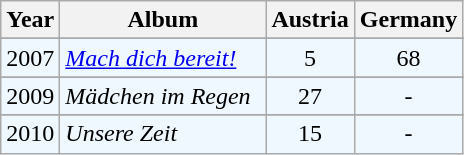<table class="wikitable">
<tr>
<th>Year</th>
<th width="130">Album</th>
<th>Austria</th>
<th>Germany</th>
</tr>
<tr>
</tr>
<tr bgcolor="#F0F8FF">
<td align="left" valign="top">2007</td>
<td align="left" valign="top"><em><a href='#'>Mach dich bereit!</a></em></td>
<td align="center" valign="top">5</td>
<td align="center" valign="top">68</td>
</tr>
<tr>
</tr>
<tr bgcolor="#F0F8FF">
<td align="left" valign="top">2009</td>
<td align="left" valign="top"><em>Mädchen im Regen</em></td>
<td align="center" valign="top">27</td>
<td align="center" valign="top">-</td>
</tr>
<tr>
</tr>
<tr bgcolor="#F0F8FF">
<td align="left" valign="top">2010</td>
<td align="left" valign="top"><em>Unsere Zeit</em></td>
<td align="center" valign="top">15</td>
<td align="center" valign="top">-</td>
</tr>
</table>
